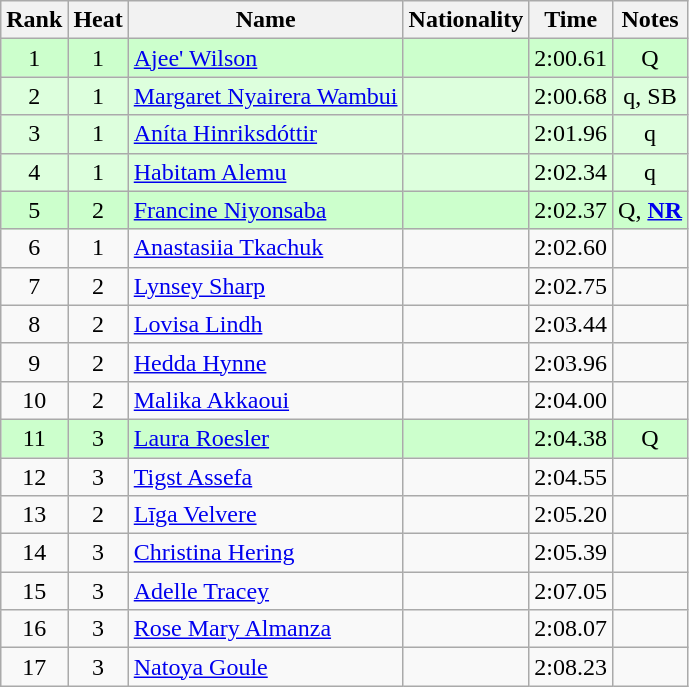<table class="wikitable sortable" style="text-align:center">
<tr>
<th>Rank</th>
<th>Heat</th>
<th>Name</th>
<th>Nationality</th>
<th>Time</th>
<th>Notes</th>
</tr>
<tr bgcolor=ccffcc>
<td>1</td>
<td>1</td>
<td align=left><a href='#'>Ajee' Wilson</a></td>
<td align=left></td>
<td>2:00.61</td>
<td>Q</td>
</tr>
<tr bgcolor=ddffdd>
<td>2</td>
<td>1</td>
<td align=left><a href='#'>Margaret Nyairera Wambui</a></td>
<td align=left></td>
<td>2:00.68</td>
<td>q, SB</td>
</tr>
<tr bgcolor=ddffdd>
<td>3</td>
<td>1</td>
<td align=left><a href='#'>Aníta Hinriksdóttir</a></td>
<td align=left></td>
<td>2:01.96</td>
<td>q</td>
</tr>
<tr bgcolor=ddffdd>
<td>4</td>
<td>1</td>
<td align=left><a href='#'>Habitam Alemu</a></td>
<td align=left></td>
<td>2:02.34</td>
<td>q</td>
</tr>
<tr bgcolor=ccffcc>
<td>5</td>
<td>2</td>
<td align=left><a href='#'>Francine Niyonsaba</a></td>
<td align=left></td>
<td>2:02.37</td>
<td>Q, <strong><a href='#'>NR</a></strong></td>
</tr>
<tr>
<td>6</td>
<td>1</td>
<td align=left><a href='#'>Anastasiia Tkachuk</a></td>
<td align=left></td>
<td>2:02.60</td>
<td></td>
</tr>
<tr>
<td>7</td>
<td>2</td>
<td align=left><a href='#'>Lynsey Sharp</a></td>
<td align=left></td>
<td>2:02.75</td>
<td></td>
</tr>
<tr>
<td>8</td>
<td>2</td>
<td align=left><a href='#'>Lovisa Lindh</a></td>
<td align=left></td>
<td>2:03.44</td>
<td></td>
</tr>
<tr>
<td>9</td>
<td>2</td>
<td align=left><a href='#'>Hedda Hynne</a></td>
<td align=left></td>
<td>2:03.96</td>
<td></td>
</tr>
<tr>
<td>10</td>
<td>2</td>
<td align=left><a href='#'>Malika Akkaoui</a></td>
<td align=left></td>
<td>2:04.00</td>
<td></td>
</tr>
<tr bgcolor=ccffcc>
<td>11</td>
<td>3</td>
<td align=left><a href='#'>Laura Roesler</a></td>
<td align=left></td>
<td>2:04.38</td>
<td>Q</td>
</tr>
<tr>
<td>12</td>
<td>3</td>
<td align=left><a href='#'>Tigst Assefa</a></td>
<td align=left></td>
<td>2:04.55</td>
<td></td>
</tr>
<tr>
<td>13</td>
<td>2</td>
<td align=left><a href='#'>Līga Velvere</a></td>
<td align=left></td>
<td>2:05.20</td>
<td></td>
</tr>
<tr>
<td>14</td>
<td>3</td>
<td align=left><a href='#'>Christina Hering</a></td>
<td align=left></td>
<td>2:05.39</td>
<td></td>
</tr>
<tr>
<td>15</td>
<td>3</td>
<td align=left><a href='#'>Adelle Tracey</a></td>
<td align=left></td>
<td>2:07.05</td>
<td></td>
</tr>
<tr>
<td>16</td>
<td>3</td>
<td align=left><a href='#'>Rose Mary Almanza</a></td>
<td align=left></td>
<td>2:08.07</td>
<td></td>
</tr>
<tr>
<td>17</td>
<td>3</td>
<td align=left><a href='#'>Natoya Goule</a></td>
<td align=left></td>
<td>2:08.23</td>
<td></td>
</tr>
</table>
